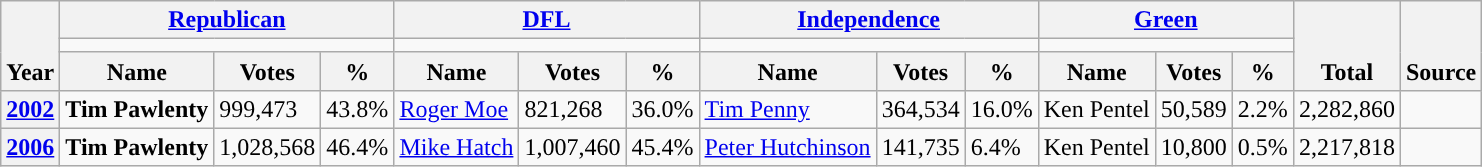<table class="wikitable">
<tr>
<th rowspan="3" style="vertical-align: bottom;">Year</th>
<th colspan="3"><a href='#'>Republican</a></th>
<th colspan="3"><a href='#'>DFL</a></th>
<th colspan="3"><a href='#'>Independence</a></th>
<th colspan="3"><a href='#'>Green</a></th>
<th rowspan="3" style="vertical-align: bottom;">Total</th>
<th rowspan="3" style="vertical-align: bottom;">Source</th>
</tr>
<tr>
<td colspan="3" style="line-height: 0.1; background-color: "> </td>
<td colspan="3" style="line-height: 0.1; background-color: "> </td>
<td colspan="3" style="line-height: 0.1; background-color: "> </td>
<td colspan="3" style="line-height: 0.1; background-color: "> </td>
</tr>
<tr>
<th>Name</th>
<th>Votes</th>
<th>%</th>
<th>Name</th>
<th>Votes</th>
<th>%</th>
<th>Name</th>
<th>Votes</th>
<th>%</th>
<th>Name</th>
<th>Votes</th>
<th>%</th>
</tr>
<tr>
<th><a href='#'>2002</a></th>
<td><strong>Tim Pawlenty</strong></td>
<td>999,473</td>
<td>43.8%</td>
<td><a href='#'>Roger Moe</a></td>
<td>821,268</td>
<td>36.0%</td>
<td><a href='#'>Tim Penny</a></td>
<td>364,534</td>
<td>16.0%</td>
<td>Ken Pentel</td>
<td>50,589</td>
<td>2.2%</td>
<td>2,282,860</td>
<td style="text-align: center;"></td>
</tr>
<tr>
<th><a href='#'>2006</a></th>
<td><strong>Tim Pawlenty</strong></td>
<td>1,028,568</td>
<td>46.4%</td>
<td><a href='#'>Mike Hatch</a></td>
<td>1,007,460</td>
<td>45.4%</td>
<td><a href='#'>Peter Hutchinson</a></td>
<td>141,735</td>
<td>6.4%</td>
<td>Ken Pentel</td>
<td>10,800</td>
<td>0.5%</td>
<td>2,217,818</td>
<td style="text-align: center;"></td>
</tr>
</table>
